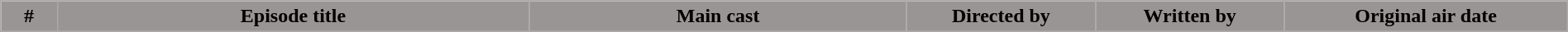<table class="wikitable plainrowheaders" style="margin: auto; width: 100%">
<tr>
<th style="background:#999594;" width="3%;">#</th>
<th style="background:#999594;" width="25%;">Episode title</th>
<th style="background:#999594;" width="20%;">Main cast</th>
<th style="background:#999594;" width="10%;">Directed by</th>
<th style="background:#999594;" width="10%;">Written by</th>
<th style="background:#999594;" width="15%;">Original air date</th>
</tr>
<tr>
</tr>
</table>
